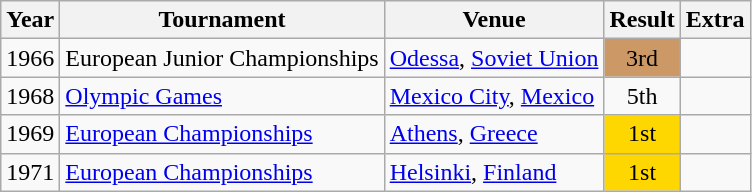<table class=wikitable>
<tr>
<th>Year</th>
<th>Tournament</th>
<th>Venue</th>
<th>Result</th>
<th>Extra</th>
</tr>
<tr>
<td>1966</td>
<td>European Junior Championships</td>
<td><a href='#'>Odessa</a>, <a href='#'>Soviet Union</a></td>
<td bgcolor="cc9966" align="center">3rd</td>
<td></td>
</tr>
<tr>
<td>1968</td>
<td><a href='#'>Olympic Games</a></td>
<td><a href='#'>Mexico City</a>, <a href='#'>Mexico</a></td>
<td align="center">5th</td>
<td></td>
</tr>
<tr>
<td>1969</td>
<td><a href='#'>European Championships</a></td>
<td><a href='#'>Athens</a>, <a href='#'>Greece</a></td>
<td bgcolor="gold" align="center">1st</td>
<td></td>
</tr>
<tr>
<td>1971</td>
<td><a href='#'>European Championships</a></td>
<td><a href='#'>Helsinki</a>, <a href='#'>Finland</a></td>
<td bgcolor="gold" align="center">1st</td>
<td></td>
</tr>
</table>
